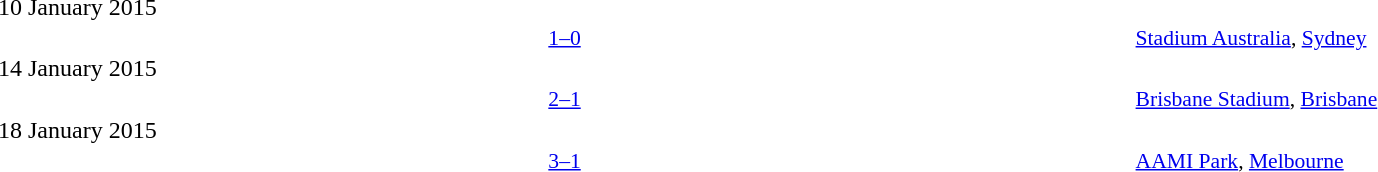<table style="width:100%" cellspacing="1">
<tr>
<th width=25%></th>
<th width=10%></th>
<th width=25%></th>
</tr>
<tr>
<td>10 January 2015</td>
</tr>
<tr style=font-size:90%>
<td align=right></td>
<td align=center><a href='#'>1–0</a></td>
<td></td>
<td><a href='#'>Stadium Australia</a>, <a href='#'>Sydney</a></td>
</tr>
<tr>
<td>14 January 2015</td>
</tr>
<tr style=font-size:90%>
<td align=right></td>
<td align=center><a href='#'>2–1</a></td>
<td></td>
<td><a href='#'>Brisbane Stadium</a>, <a href='#'>Brisbane</a></td>
</tr>
<tr>
<td>18 January 2015</td>
</tr>
<tr style=font-size:90%>
<td align=right></td>
<td align=center><a href='#'>3–1</a></td>
<td></td>
<td><a href='#'>AAMI Park</a>, <a href='#'>Melbourne</a></td>
</tr>
</table>
